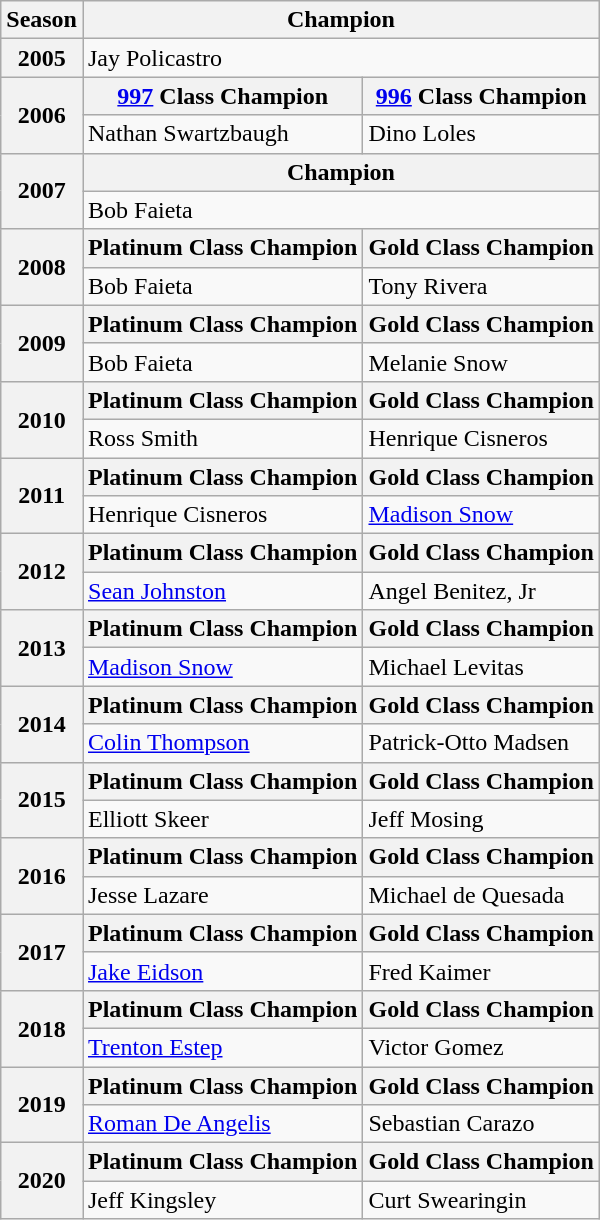<table class="wikitable">
<tr>
<th>Season</th>
<th colspan=2>Champion</th>
</tr>
<tr>
<th>2005</th>
<td colspan=2> Jay Policastro</td>
</tr>
<tr>
<th rowspan=2>2006</th>
<th><a href='#'>997</a> Class Champion</th>
<th><a href='#'>996</a> Class Champion</th>
</tr>
<tr>
<td> Nathan Swartzbaugh</td>
<td> Dino Loles</td>
</tr>
<tr>
<th rowspan=2>2007</th>
<th colspan=2>Champion</th>
</tr>
<tr>
<td colspan=2> Bob Faieta</td>
</tr>
<tr>
<th rowspan=2>2008</th>
<th>Platinum Class Champion</th>
<th>Gold Class Champion</th>
</tr>
<tr>
<td> Bob Faieta</td>
<td> Tony Rivera</td>
</tr>
<tr>
<th rowspan=2>2009</th>
<th>Platinum Class Champion</th>
<th>Gold Class Champion</th>
</tr>
<tr>
<td> Bob Faieta</td>
<td> Melanie Snow</td>
</tr>
<tr>
<th rowspan=2>2010</th>
<th>Platinum Class Champion</th>
<th>Gold Class Champion</th>
</tr>
<tr>
<td> Ross Smith</td>
<td> Henrique Cisneros</td>
</tr>
<tr>
<th rowspan=2>2011</th>
<th>Platinum Class Champion</th>
<th>Gold Class Champion</th>
</tr>
<tr>
<td> Henrique Cisneros</td>
<td> <a href='#'>Madison Snow</a></td>
</tr>
<tr>
<th rowspan=2>2012</th>
<th>Platinum Class Champion</th>
<th>Gold Class Champion</th>
</tr>
<tr>
<td> <a href='#'>Sean Johnston</a></td>
<td> Angel Benitez, Jr</td>
</tr>
<tr>
<th rowspan=2>2013</th>
<th>Platinum Class Champion</th>
<th>Gold Class Champion</th>
</tr>
<tr>
<td> <a href='#'>Madison Snow</a></td>
<td> Michael Levitas</td>
</tr>
<tr>
<th rowspan=2>2014</th>
<th>Platinum Class Champion</th>
<th>Gold Class Champion</th>
</tr>
<tr>
<td> <a href='#'>Colin Thompson</a></td>
<td> Patrick-Otto Madsen</td>
</tr>
<tr>
<th rowspan=2>2015</th>
<th>Platinum Class Champion</th>
<th>Gold Class Champion</th>
</tr>
<tr>
<td> Elliott Skeer</td>
<td> Jeff Mosing</td>
</tr>
<tr>
<th rowspan=2>2016</th>
<th>Platinum Class Champion</th>
<th>Gold Class Champion</th>
</tr>
<tr>
<td> Jesse Lazare</td>
<td> Michael de Quesada</td>
</tr>
<tr>
<th rowspan=2>2017</th>
<th>Platinum Class Champion</th>
<th>Gold Class Champion</th>
</tr>
<tr>
<td> <a href='#'>Jake Eidson</a></td>
<td> Fred Kaimer</td>
</tr>
<tr>
<th rowspan=2>2018</th>
<th>Platinum Class Champion</th>
<th>Gold Class Champion</th>
</tr>
<tr>
<td> <a href='#'>Trenton Estep</a></td>
<td> Victor Gomez</td>
</tr>
<tr>
<th rowspan=2>2019</th>
<th>Platinum Class Champion</th>
<th>Gold Class Champion</th>
</tr>
<tr>
<td> <a href='#'>Roman De Angelis</a></td>
<td> Sebastian Carazo</td>
</tr>
<tr>
<th rowspan=2>2020</th>
<th>Platinum Class Champion</th>
<th>Gold Class Champion</th>
</tr>
<tr>
<td> Jeff Kingsley</td>
<td> Curt Swearingin</td>
</tr>
</table>
